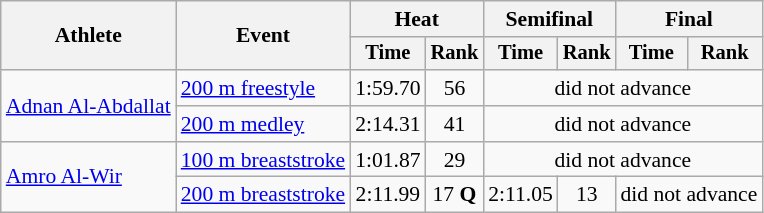<table class="wikitable" style="text-align:center; font-size:90%">
<tr>
<th rowspan="2">Athlete</th>
<th rowspan="2">Event</th>
<th colspan="2">Heat</th>
<th colspan="2">Semifinal</th>
<th colspan="2">Final</th>
</tr>
<tr style="font-size:95%">
<th>Time</th>
<th>Rank</th>
<th>Time</th>
<th>Rank</th>
<th>Time</th>
<th>Rank</th>
</tr>
<tr>
<td align=left rowspan=2><a href='#'>Adnan Al-Abdallat</a></td>
<td align=left><a href='#'>200 m freestyle</a></td>
<td>1:59.70</td>
<td>56</td>
<td colspan=4>did not advance</td>
</tr>
<tr>
<td align=left><a href='#'>200 m medley</a></td>
<td>2:14.31</td>
<td>41</td>
<td colspan=4>did not advance</td>
</tr>
<tr>
<td rowspan=2 align=left><a href='#'>Amro Al-Wir</a></td>
<td align=left><a href='#'>100 m breaststroke</a></td>
<td>1:01.87</td>
<td>29</td>
<td colspan=4>did not advance</td>
</tr>
<tr>
<td align=left><a href='#'>200 m breaststroke</a></td>
<td>2:11.99</td>
<td>17 <strong>Q</strong></td>
<td>2:11.05</td>
<td>13</td>
<td colspan=2>did not advance</td>
</tr>
</table>
